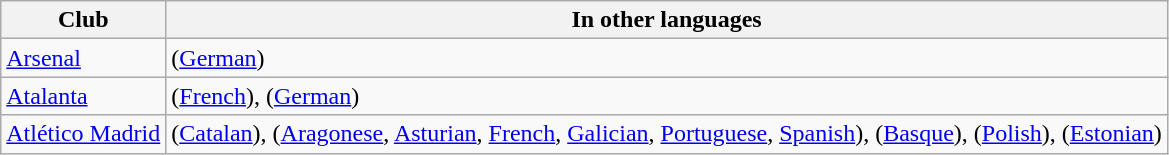<table class="wikitable sortable">
<tr>
<th>Club</th>
<th>In other languages</th>
</tr>
<tr>
<td> <a href='#'>Arsenal</a></td>
<td> (<a href='#'>German</a>)</td>
</tr>
<tr>
<td> <a href='#'>Atalanta</a></td>
<td> (<a href='#'>French</a>),  (<a href='#'>German</a>)</td>
</tr>
<tr>
<td> <a href='#'>Atlético Madrid</a></td>
<td> (<a href='#'>Catalan</a>),  (<a href='#'>Aragonese</a>, <a href='#'>Asturian</a>, <a href='#'>French</a>, <a href='#'>Galician</a>, <a href='#'>Portuguese</a>, <a href='#'>Spanish</a>),  (<a href='#'>Basque</a>),  (<a href='#'>Polish</a>),  (<a href='#'>Estonian</a>)</td>
</tr>
</table>
